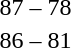<table style="text-align:center">
<tr>
<th width=200></th>
<th width=100></th>
<th width=200></th>
<th></th>
</tr>
<tr>
<td align=right><strong></strong></td>
<td>87 – 78</td>
<td align=left></td>
</tr>
<tr>
<td align=right><strong></strong></td>
<td>86 – 81</td>
<td align=left></td>
</tr>
</table>
